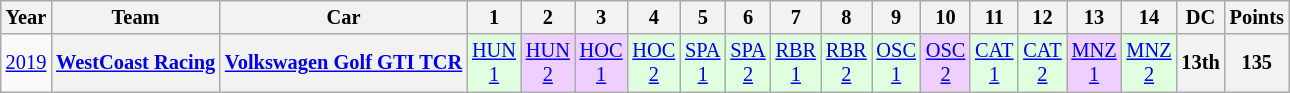<table class="wikitable" style="text-align:center; font-size:85%">
<tr>
<th>Year</th>
<th>Team</th>
<th>Car</th>
<th>1</th>
<th>2</th>
<th>3</th>
<th>4</th>
<th>5</th>
<th>6</th>
<th>7</th>
<th>8</th>
<th>9</th>
<th>10</th>
<th>11</th>
<th>12</th>
<th>13</th>
<th>14</th>
<th>DC</th>
<th>Points</th>
</tr>
<tr>
<td><a href='#'>2019</a></td>
<th nowrap><a href='#'>WestCoast Racing</a></th>
<th nowrap><a href='#'>Volkswagen Golf GTI TCR</a></th>
<td style="background:#DFFFDF;"><a href='#'>HUN<br>1</a><br></td>
<td style="background:#EFCFFF;"><a href='#'>HUN<br>2</a><br></td>
<td style="background:#EFCFFF;"><a href='#'>HOC<br>1</a><br></td>
<td style="background:#DFFFDF;"><a href='#'>HOC<br>2</a><br></td>
<td style="background:#DFFFDF;"><a href='#'>SPA<br>1</a><br></td>
<td style="background:#DFFFDF;"><a href='#'>SPA<br>2</a><br></td>
<td style="background:#DFFFDF;"><a href='#'>RBR<br>1</a><br></td>
<td style="background:#DFFFDF;"><a href='#'>RBR<br>2</a><br></td>
<td style="background:#DFFFDF;"><a href='#'>OSC<br>1</a><br></td>
<td style="background:#EFCFFF;"><a href='#'>OSC<br>2</a><br></td>
<td style="background:#DFFFDF;"><a href='#'>CAT<br>1</a><br></td>
<td style="background:#DFFFDF;"><a href='#'>CAT<br>2</a><br></td>
<td style="background:#EFCFFF;"><a href='#'>MNZ<br>1</a><br></td>
<td style="background:#DFFFDF;"><a href='#'>MNZ<br>2</a><br></td>
<th>13th</th>
<th>135</th>
</tr>
</table>
